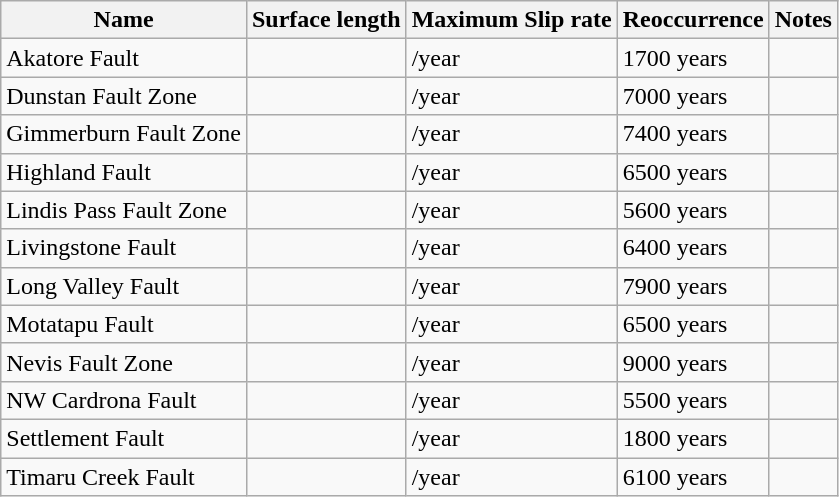<table class="wikitable sortable">
<tr>
<th>Name</th>
<th>Surface length</th>
<th>Maximum Slip rate</th>
<th>Reoccurrence</th>
<th>Notes</th>
</tr>
<tr>
<td>Akatore Fault</td>
<td></td>
<td>/year</td>
<td>1700 years</td>
<td></td>
</tr>
<tr>
<td>Dunstan Fault Zone</td>
<td></td>
<td>/year</td>
<td>7000 years</td>
<td></td>
</tr>
<tr>
<td>Gimmerburn Fault Zone</td>
<td></td>
<td>/year</td>
<td>7400 years</td>
<td></td>
</tr>
<tr>
<td>Highland Fault</td>
<td></td>
<td>/year</td>
<td>6500 years</td>
<td></td>
</tr>
<tr>
<td>Lindis Pass Fault Zone</td>
<td></td>
<td>/year</td>
<td>5600 years</td>
<td></td>
</tr>
<tr>
<td>Livingstone Fault</td>
<td></td>
<td>/year</td>
<td>6400 years</td>
<td></td>
</tr>
<tr>
<td>Long Valley Fault</td>
<td></td>
<td>/year</td>
<td>7900 years</td>
<td></td>
</tr>
<tr>
<td>Motatapu Fault</td>
<td></td>
<td>/year</td>
<td>6500 years</td>
<td></td>
</tr>
<tr>
<td>Nevis Fault Zone</td>
<td></td>
<td>/year</td>
<td>9000 years</td>
<td></td>
</tr>
<tr>
<td>NW Cardrona Fault</td>
<td></td>
<td>/year</td>
<td>5500 years</td>
<td></td>
</tr>
<tr>
<td>Settlement Fault</td>
<td></td>
<td>/year</td>
<td>1800 years</td>
<td></td>
</tr>
<tr>
<td>Timaru Creek Fault</td>
<td></td>
<td>/year</td>
<td>6100 years</td>
<td></td>
</tr>
</table>
